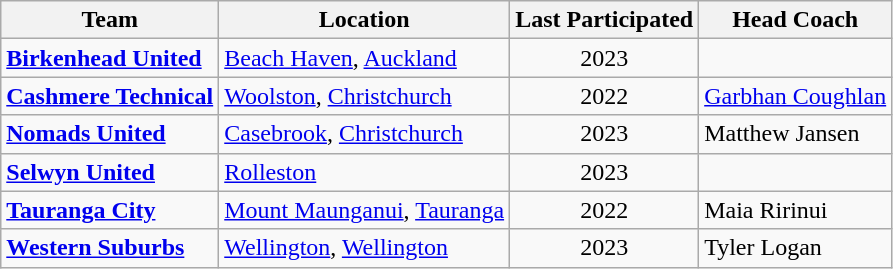<table class="wikitable" text-align:left;">
<tr>
<th>Team</th>
<th>Location</th>
<th>Last Participated</th>
<th>Head Coach</th>
</tr>
<tr>
<td><strong><a href='#'>Birkenhead United</a></strong> </td>
<td><a href='#'>Beach Haven</a>, <a href='#'>Auckland</a></td>
<td align=center>2023</td>
<td></td>
</tr>
<tr>
<td><strong><a href='#'>Cashmere Technical</a></strong> </td>
<td><a href='#'>Woolston</a>, <a href='#'>Christchurch</a></td>
<td align=center>2022</td>
<td> <a href='#'>Garbhan Coughlan</a></td>
</tr>
<tr>
<td><strong><a href='#'>Nomads United</a></strong> </td>
<td><a href='#'>Casebrook</a>, <a href='#'>Christchurch</a></td>
<td align=center>2023</td>
<td> Matthew Jansen</td>
</tr>
<tr>
<td><strong><a href='#'>Selwyn United</a></strong> </td>
<td><a href='#'>Rolleston</a></td>
<td align=center>2023</td>
<td></td>
</tr>
<tr>
<td><strong><a href='#'>Tauranga City</a></strong> </td>
<td><a href='#'>Mount Maunganui</a>, <a href='#'>Tauranga</a></td>
<td align=center>2022</td>
<td> Maia Ririnui</td>
</tr>
<tr>
<td><strong><a href='#'>Western Suburbs</a></strong> </td>
<td><a href='#'>Wellington</a>, <a href='#'>Wellington</a></td>
<td align=center>2023</td>
<td> Tyler Logan</td>
</tr>
</table>
